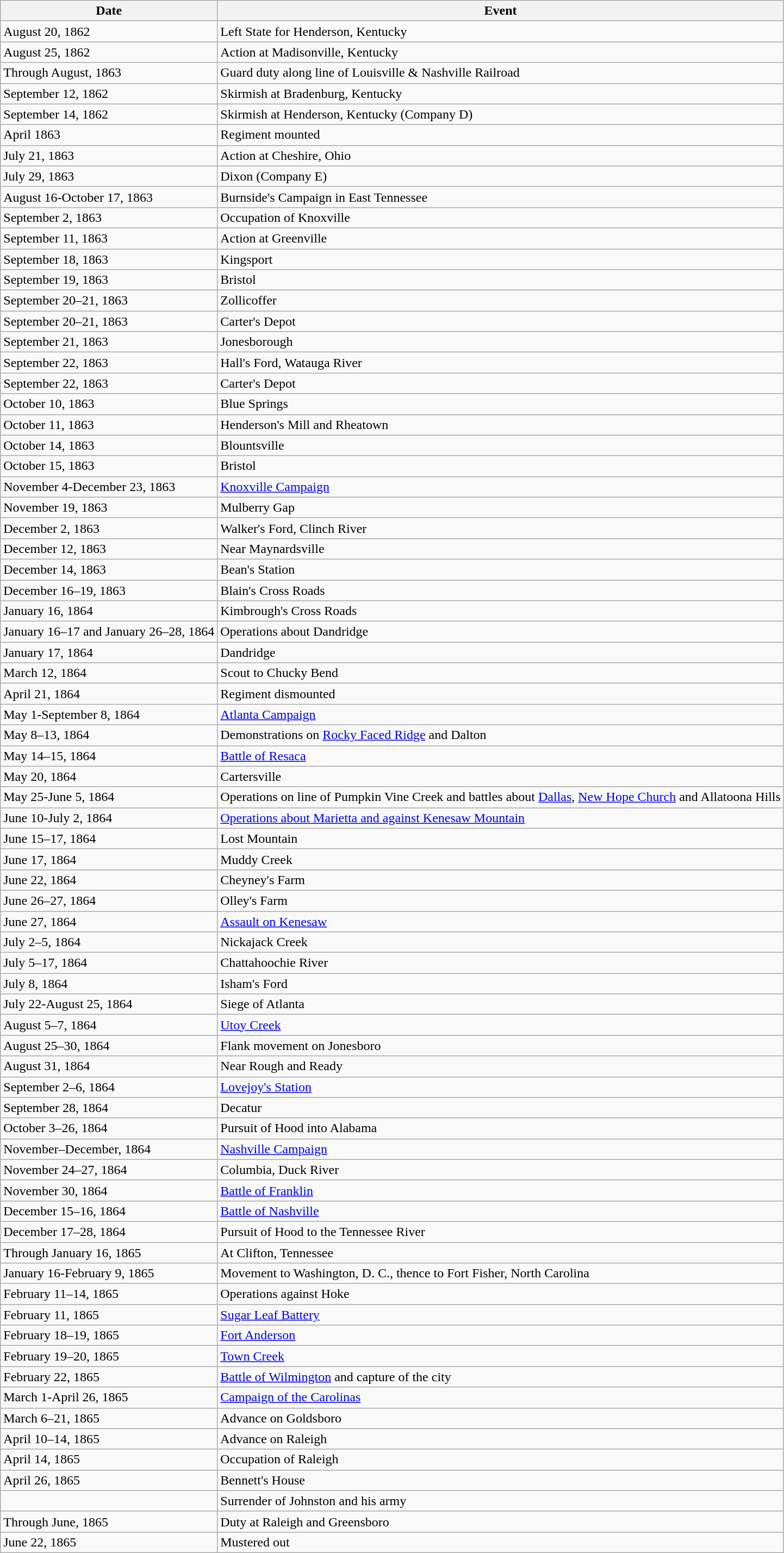<table class="wikitable">
<tr>
<th>Date</th>
<th>Event</th>
</tr>
<tr>
<td>August 20, 1862</td>
<td>Left State for Henderson, Kentucky</td>
</tr>
<tr>
<td>August 25, 1862</td>
<td>Action at Madisonville, Kentucky</td>
</tr>
<tr>
<td>Through August, 1863</td>
<td>Guard duty along line of Louisville & Nashville Railroad</td>
</tr>
<tr>
<td>September 12, 1862</td>
<td>Skirmish at Bradenburg, Kentucky</td>
</tr>
<tr>
<td>September 14, 1862</td>
<td>Skirmish at Henderson, Kentucky (Company D)</td>
</tr>
<tr>
<td>April  1863</td>
<td>Regiment mounted</td>
</tr>
<tr>
<td>July 21, 1863</td>
<td>Action at Cheshire, Ohio</td>
</tr>
<tr>
<td>July 29, 1863</td>
<td>Dixon (Company E)</td>
</tr>
<tr>
<td>August 16-October 17, 1863</td>
<td>Burnside's Campaign in East Tennessee</td>
</tr>
<tr>
<td>September 2, 1863</td>
<td>Occupation of Knoxville</td>
</tr>
<tr>
<td>September 11, 1863</td>
<td>Action at Greenville</td>
</tr>
<tr>
<td>September 18, 1863</td>
<td>Kingsport</td>
</tr>
<tr>
<td>September 19, 1863</td>
<td>Bristol</td>
</tr>
<tr>
<td>September 20–21, 1863</td>
<td>Zollicoffer</td>
</tr>
<tr>
<td>September 20–21, 1863</td>
<td>Carter's Depot</td>
</tr>
<tr>
<td>September 21, 1863</td>
<td>Jonesborough</td>
</tr>
<tr>
<td>September 22, 1863</td>
<td>Hall's Ford, Watauga River</td>
</tr>
<tr>
<td>September 22, 1863</td>
<td>Carter's Depot</td>
</tr>
<tr>
<td>October 10, 1863</td>
<td>Blue Springs</td>
</tr>
<tr>
<td>October 11, 1863</td>
<td>Henderson's Mill and Rheatown</td>
</tr>
<tr>
<td>October 14, 1863</td>
<td>Blountsville</td>
</tr>
<tr>
<td>October 15, 1863</td>
<td>Bristol</td>
</tr>
<tr>
<td>November 4-December 23, 1863</td>
<td><a href='#'>Knoxville Campaign</a></td>
</tr>
<tr>
<td>November 19, 1863</td>
<td>Mulberry Gap</td>
</tr>
<tr>
<td>December 2, 1863</td>
<td>Walker's Ford, Clinch River</td>
</tr>
<tr>
<td>December 12, 1863</td>
<td>Near Maynardsville</td>
</tr>
<tr>
<td>December 14, 1863</td>
<td>Bean's Station</td>
</tr>
<tr>
<td>December 16–19, 1863</td>
<td>Blain's Cross Roads</td>
</tr>
<tr>
<td>January 16, 1864</td>
<td>Kimbrough's Cross Roads</td>
</tr>
<tr>
<td>January 16–17 and January 26–28, 1864</td>
<td>Operations about Dandridge</td>
</tr>
<tr>
<td>January 17, 1864</td>
<td>Dandridge</td>
</tr>
<tr>
<td>March 12, 1864</td>
<td>Scout to Chucky Bend</td>
</tr>
<tr>
<td>April 21, 1864</td>
<td>Regiment dismounted</td>
</tr>
<tr>
<td>May 1-September 8, 1864</td>
<td><a href='#'>Atlanta Campaign</a></td>
</tr>
<tr>
<td>May 8–13, 1864</td>
<td>Demonstrations on <a href='#'>Rocky Faced Ridge</a> and Dalton</td>
</tr>
<tr>
<td>May 14–15, 1864</td>
<td><a href='#'>Battle of Resaca</a></td>
</tr>
<tr>
<td>May 20, 1864</td>
<td>Cartersville</td>
</tr>
<tr>
<td>May 25-June 5, 1864</td>
<td>Operations on line of Pumpkin Vine Creek and battles about <a href='#'>Dallas</a>, <a href='#'>New Hope Church</a> and Allatoona Hills</td>
</tr>
<tr>
<td>June 10-July 2, 1864</td>
<td><a href='#'>Operations about Marietta and against Kenesaw Mountain</a></td>
</tr>
<tr>
<td>June 15–17, 1864</td>
<td>Lost Mountain</td>
</tr>
<tr>
<td>June 17, 1864</td>
<td>Muddy Creek</td>
</tr>
<tr>
<td>June 22, 1864</td>
<td>Cheyney's Farm</td>
</tr>
<tr>
<td>June 26–27, 1864</td>
<td>Olley's Farm</td>
</tr>
<tr>
<td>June 27, 1864</td>
<td><a href='#'>Assault on Kenesaw</a></td>
</tr>
<tr>
<td>July 2–5, 1864</td>
<td>Nickajack Creek</td>
</tr>
<tr>
<td>July 5–17, 1864</td>
<td>Chattahoochie River</td>
</tr>
<tr>
<td>July 8, 1864</td>
<td>Isham's Ford</td>
</tr>
<tr>
<td>July 22-August 25, 1864</td>
<td>Siege of Atlanta</td>
</tr>
<tr>
<td>August 5–7, 1864</td>
<td><a href='#'>Utoy Creek</a></td>
</tr>
<tr>
<td>August 25–30, 1864</td>
<td>Flank movement on Jonesboro</td>
</tr>
<tr>
<td>August 31, 1864</td>
<td>Near Rough and Ready</td>
</tr>
<tr>
<td>September 2–6, 1864</td>
<td><a href='#'>Lovejoy's Station</a></td>
</tr>
<tr>
<td>September 28, 1864</td>
<td>Decatur</td>
</tr>
<tr>
<td>October 3–26, 1864</td>
<td>Pursuit of Hood into Alabama</td>
</tr>
<tr>
<td>November–December, 1864</td>
<td><a href='#'>Nashville Campaign</a></td>
</tr>
<tr>
<td>November 24–27, 1864</td>
<td>Columbia, Duck River</td>
</tr>
<tr>
<td>November 30, 1864</td>
<td><a href='#'>Battle of Franklin</a></td>
</tr>
<tr>
<td>December 15–16, 1864</td>
<td><a href='#'>Battle of Nashville</a></td>
</tr>
<tr>
<td>December 17–28, 1864</td>
<td>Pursuit of Hood to the Tennessee River</td>
</tr>
<tr>
<td>Through January 16, 1865</td>
<td>At Clifton, Tennessee</td>
</tr>
<tr>
<td>January 16-February 9, 1865</td>
<td>Movement to Washington, D. C., thence to Fort Fisher, North Carolina</td>
</tr>
<tr>
<td>February 11–14, 1865</td>
<td>Operations against Hoke</td>
</tr>
<tr>
<td>February 11, 1865</td>
<td><a href='#'>Sugar Leaf Battery</a></td>
</tr>
<tr>
<td>February 18–19, 1865</td>
<td><a href='#'>Fort Anderson</a></td>
</tr>
<tr>
<td>February 19–20, 1865</td>
<td><a href='#'>Town Creek</a></td>
</tr>
<tr>
<td>February 22, 1865</td>
<td><a href='#'>Battle of Wilmington</a> and capture of the city</td>
</tr>
<tr>
<td>March 1-April 26, 1865</td>
<td><a href='#'>Campaign of the Carolinas</a></td>
</tr>
<tr>
<td>March 6–21, 1865</td>
<td>Advance on Goldsboro</td>
</tr>
<tr>
<td>April 10–14, 1865</td>
<td>Advance on Raleigh</td>
</tr>
<tr>
<td>April 14, 1865</td>
<td>Occupation of Raleigh</td>
</tr>
<tr>
<td>April 26, 1865</td>
<td>Bennett's House</td>
</tr>
<tr>
<td></td>
<td>Surrender of Johnston and his army</td>
</tr>
<tr>
<td>Through June, 1865</td>
<td>Duty at Raleigh and Greensboro</td>
</tr>
<tr>
<td>June 22, 1865</td>
<td>Mustered out</td>
</tr>
</table>
